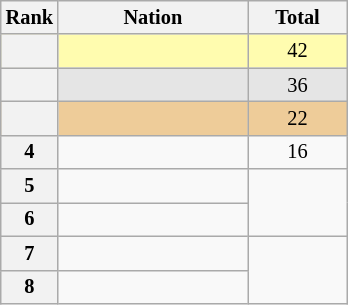<table class="wikitable sortable" style="text-align:center; font-size:85%">
<tr>
<th scope="col" style="width:25px;">Rank</th>
<th ! scope="col" style="width:120px;">Nation</th>
<th ! scope="col" style="width:60px;">Total</th>
</tr>
<tr bgcolor=fffcaf>
<th scope=row></th>
<td align=left></td>
<td>42</td>
</tr>
<tr bgcolor=e5e5e5>
<th scope=row></th>
<td align=left></td>
<td>36</td>
</tr>
<tr bgcolor=eecc99>
<th scope=row></th>
<td align=left></td>
<td>22</td>
</tr>
<tr>
<th scope=row>4</th>
<td align=left></td>
<td>16</td>
</tr>
<tr>
<th scope=row>5</th>
<td align=left></td>
<td rowspan=2></td>
</tr>
<tr>
<th scope=row>6</th>
<td align=left></td>
</tr>
<tr>
<th scope=row>7</th>
<td align=left></td>
<td rowspan=2></td>
</tr>
<tr>
<th scope=row>8</th>
<td align=left></td>
</tr>
</table>
